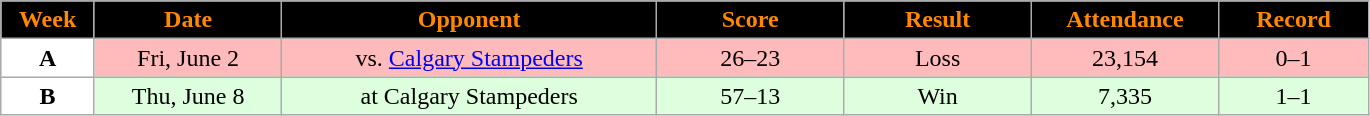<table class="wikitable sortable">
<tr>
<th style="background:black;color:#FF8800;"  width="5%">Week</th>
<th style="background:black;color:#FF8800;"  width="10%">Date</th>
<th style="background:black;color:#FF8800;"  width="20%">Opponent</th>
<th style="background:black;color:#FF8800;"  width="10%">Score</th>
<th style="background:black;color:#FF8800;"  width="10%">Result</th>
<th style="background:black;color:#FF8800;"  width="10%">Attendance</th>
<th style="background:black;color:#FF8800;"  width="8%">Record</th>
</tr>
<tr style="text-align:center; background:#fbb;">
<td style="text-align:center; background:white;"><span><strong>A</strong></span></td>
<td>Fri, June 2</td>
<td>vs. <a href='#'>Calgary Stampeders</a></td>
<td>26–23</td>
<td>Loss</td>
<td>23,154</td>
<td>0–1</td>
</tr>
<tr style="text-align:center; background:#dfd;">
<td style="text-align:center; background:white;"><span><strong>B</strong></span></td>
<td>Thu, June 8</td>
<td>at Calgary Stampeders</td>
<td>57–13</td>
<td>Win</td>
<td>7,335</td>
<td>1–1</td>
</tr>
</table>
